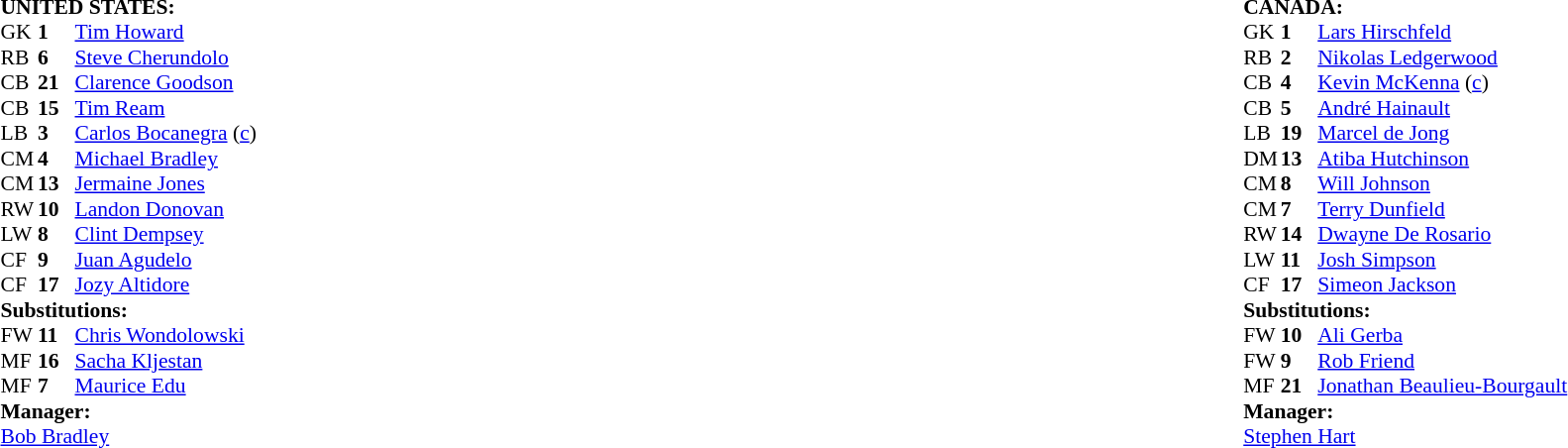<table width="100%">
<tr>
<td valign="top" width="50%"><br><table style="font-size: 90%" cellspacing="0" cellpadding="0">
<tr>
<td colspan=4><br><strong>UNITED STATES:</strong></td>
</tr>
<tr>
<th width="25"></th>
<th width="25"></th>
</tr>
<tr>
<td>GK</td>
<td><strong>1</strong></td>
<td><a href='#'>Tim Howard</a></td>
</tr>
<tr>
<td>RB</td>
<td><strong>6</strong></td>
<td><a href='#'>Steve Cherundolo</a></td>
</tr>
<tr>
<td>CB</td>
<td><strong>21</strong></td>
<td><a href='#'>Clarence Goodson</a></td>
</tr>
<tr>
<td>CB</td>
<td><strong>15</strong></td>
<td><a href='#'>Tim Ream</a></td>
</tr>
<tr>
<td>LB</td>
<td><strong>3</strong></td>
<td><a href='#'>Carlos Bocanegra</a> (<a href='#'>c</a>)</td>
</tr>
<tr>
<td>CM</td>
<td><strong>4</strong></td>
<td><a href='#'>Michael Bradley</a></td>
<td></td>
</tr>
<tr>
<td>CM</td>
<td><strong>13</strong></td>
<td><a href='#'>Jermaine Jones</a></td>
<td></td>
<td></td>
</tr>
<tr>
<td>RW</td>
<td><strong>10</strong></td>
<td><a href='#'>Landon Donovan</a></td>
</tr>
<tr>
<td>LW</td>
<td><strong>8</strong></td>
<td><a href='#'>Clint Dempsey</a></td>
</tr>
<tr>
<td>CF</td>
<td><strong>9</strong></td>
<td><a href='#'>Juan Agudelo</a></td>
<td></td>
<td></td>
</tr>
<tr>
<td>CF</td>
<td><strong>17</strong></td>
<td><a href='#'>Jozy Altidore</a></td>
<td></td>
<td></td>
</tr>
<tr>
<td colspan=3><strong>Substitutions:</strong></td>
</tr>
<tr>
<td>FW</td>
<td><strong>11</strong></td>
<td><a href='#'>Chris Wondolowski</a></td>
<td></td>
<td></td>
</tr>
<tr>
<td>MF</td>
<td><strong>16</strong></td>
<td><a href='#'>Sacha Kljestan</a></td>
<td></td>
<td></td>
</tr>
<tr>
<td>MF</td>
<td><strong>7</strong></td>
<td><a href='#'>Maurice Edu</a></td>
<td></td>
<td></td>
</tr>
<tr>
<td colspan=3><strong>Manager:</strong></td>
</tr>
<tr>
<td colspan=3> <a href='#'>Bob Bradley</a></td>
</tr>
</table>
</td>
<td valign="top"></td>
<td valign="top" width="50%"><br><table style="font-size: 90%" cellspacing="0" cellpadding="0" align="center">
<tr>
<td colspan=4><br><strong>CANADA:</strong></td>
</tr>
<tr>
<th width=25></th>
<th width=25></th>
</tr>
<tr>
<td>GK</td>
<td><strong>1</strong></td>
<td><a href='#'>Lars Hirschfeld</a></td>
</tr>
<tr>
<td>RB</td>
<td><strong>2</strong></td>
<td><a href='#'>Nikolas Ledgerwood</a></td>
</tr>
<tr>
<td>CB</td>
<td><strong>4</strong></td>
<td><a href='#'>Kevin McKenna</a> (<a href='#'>c</a>)</td>
</tr>
<tr>
<td>CB</td>
<td><strong>5</strong></td>
<td><a href='#'>André Hainault</a></td>
</tr>
<tr>
<td>LB</td>
<td><strong>19</strong></td>
<td><a href='#'>Marcel de Jong</a></td>
</tr>
<tr>
<td>DM</td>
<td><strong>13</strong></td>
<td><a href='#'>Atiba Hutchinson</a></td>
</tr>
<tr>
<td>CM</td>
<td><strong>8</strong></td>
<td><a href='#'>Will Johnson</a></td>
<td></td>
<td></td>
</tr>
<tr>
<td>CM</td>
<td><strong>7</strong></td>
<td><a href='#'>Terry Dunfield</a></td>
<td></td>
<td></td>
</tr>
<tr>
<td>RW</td>
<td><strong>14</strong></td>
<td><a href='#'>Dwayne De Rosario</a></td>
<td></td>
<td></td>
</tr>
<tr>
<td>LW</td>
<td><strong>11</strong></td>
<td><a href='#'>Josh Simpson</a></td>
</tr>
<tr>
<td>CF</td>
<td><strong>17</strong></td>
<td><a href='#'>Simeon Jackson</a></td>
</tr>
<tr>
<td colspan=3><strong>Substitutions:</strong></td>
</tr>
<tr>
<td>FW</td>
<td><strong>10</strong></td>
<td><a href='#'>Ali Gerba</a></td>
<td></td>
<td></td>
</tr>
<tr>
<td>FW</td>
<td><strong>9</strong></td>
<td><a href='#'>Rob Friend</a></td>
<td></td>
<td></td>
</tr>
<tr>
<td>MF</td>
<td><strong>21</strong></td>
<td><a href='#'>Jonathan Beaulieu-Bourgault</a></td>
<td></td>
<td></td>
</tr>
<tr>
<td colspan=3><strong>Manager:</strong></td>
</tr>
<tr>
<td colspan=3> <a href='#'>Stephen Hart</a></td>
</tr>
</table>
</td>
</tr>
</table>
